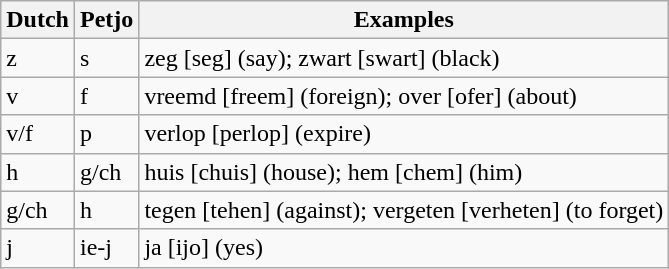<table class="wikitable">
<tr>
<th>Dutch</th>
<th>Petjo</th>
<th>Examples</th>
</tr>
<tr>
<td>z</td>
<td>s</td>
<td>zeg [seg] (say); zwart [swart] (black)</td>
</tr>
<tr>
<td>v</td>
<td>f</td>
<td>vreemd [freem] (foreign); over [ofer] (about)</td>
</tr>
<tr>
<td>v/f</td>
<td>p</td>
<td>verlop [perlop] (expire)</td>
</tr>
<tr>
<td>h</td>
<td>g/ch</td>
<td>huis [chuis] (house); hem [chem] (him)</td>
</tr>
<tr>
<td>g/ch</td>
<td>h</td>
<td>tegen [tehen] (against); vergeten [verheten] (to forget)</td>
</tr>
<tr>
<td>j</td>
<td>ie-j</td>
<td>ja [ijo] (yes)</td>
</tr>
</table>
